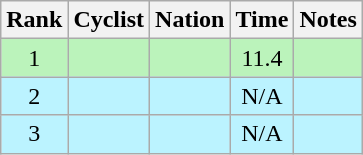<table class="wikitable sortable" style="text-align:center">
<tr>
<th>Rank</th>
<th>Cyclist</th>
<th>Nation</th>
<th>Time</th>
<th>Notes</th>
</tr>
<tr bgcolor=bbf3bb>
<td>1</td>
<td align=left></td>
<td align=left></td>
<td>11.4</td>
<td></td>
</tr>
<tr bgcolor=bbf3ff>
<td>2</td>
<td align=left></td>
<td align=left></td>
<td>N/A</td>
<td></td>
</tr>
<tr bgcolor=bbf3ff>
<td>3</td>
<td align=left></td>
<td align=left></td>
<td>N/A</td>
<td></td>
</tr>
</table>
